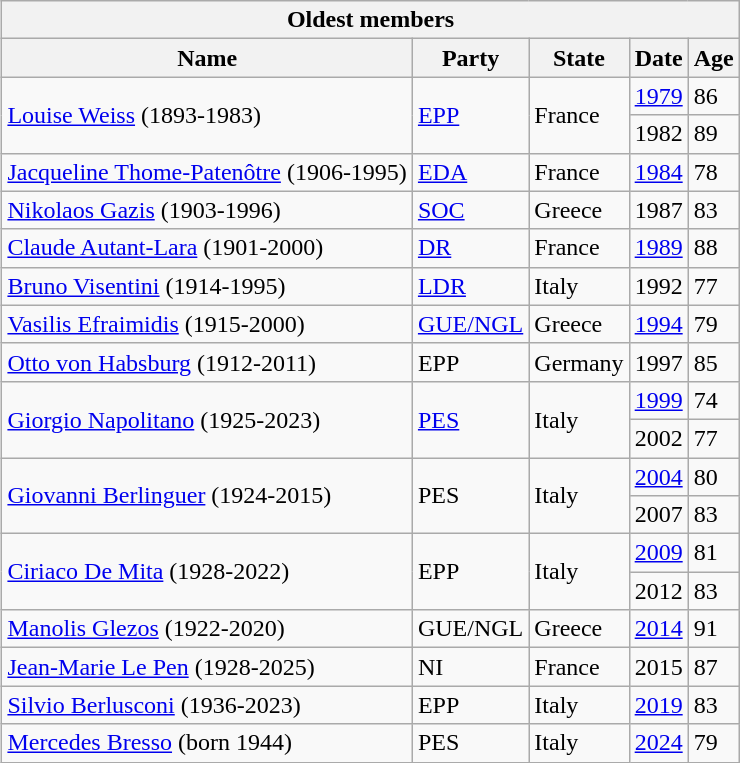<table class="wikitable" style="float:right">
<tr>
<th colspan=5>Oldest members</th>
</tr>
<tr>
<th>Name</th>
<th>Party</th>
<th>State</th>
<th>Date</th>
<th>Age</th>
</tr>
<tr>
<td rowspan=2><a href='#'>Louise Weiss</a> (1893-1983)</td>
<td rowspan=2><a href='#'>EPP</a></td>
<td rowspan=2>France</td>
<td><a href='#'>1979</a></td>
<td>86</td>
</tr>
<tr>
<td>1982</td>
<td>89</td>
</tr>
<tr>
<td><a href='#'>Jacqueline Thome-Patenôtre</a> (1906-1995)</td>
<td><a href='#'>EDA</a></td>
<td>France</td>
<td><a href='#'>1984</a></td>
<td>78</td>
</tr>
<tr>
<td><a href='#'>Nikolaos Gazis</a> (1903-1996)</td>
<td><a href='#'>SOC</a></td>
<td>Greece</td>
<td>1987</td>
<td>83</td>
</tr>
<tr>
<td><a href='#'>Claude Autant-Lara</a> (1901-2000)</td>
<td><a href='#'>DR</a></td>
<td>France</td>
<td><a href='#'>1989</a></td>
<td>88</td>
</tr>
<tr>
<td><a href='#'>Bruno Visentini</a> (1914-1995)</td>
<td><a href='#'>LDR</a></td>
<td>Italy</td>
<td>1992</td>
<td>77</td>
</tr>
<tr>
<td><a href='#'>Vasilis Efraimidis</a> (1915-2000)</td>
<td><a href='#'>GUE/NGL</a></td>
<td>Greece</td>
<td><a href='#'>1994</a></td>
<td>79</td>
</tr>
<tr>
<td><a href='#'>Otto von Habsburg</a> (1912-2011)</td>
<td>EPP</td>
<td>Germany</td>
<td>1997</td>
<td>85</td>
</tr>
<tr>
<td rowspan=2><a href='#'>Giorgio Napolitano</a> (1925-2023)</td>
<td rowspan=2><a href='#'>PES</a></td>
<td rowspan=2>Italy</td>
<td><a href='#'>1999</a></td>
<td>74</td>
</tr>
<tr>
<td>2002</td>
<td>77</td>
</tr>
<tr>
<td rowspan=2><a href='#'>Giovanni Berlinguer</a> (1924-2015)</td>
<td rowspan=2>PES</td>
<td rowspan=2>Italy</td>
<td><a href='#'>2004</a></td>
<td>80</td>
</tr>
<tr>
<td>2007</td>
<td>83</td>
</tr>
<tr>
<td rowspan=2><a href='#'>Ciriaco De Mita</a> (1928-2022)</td>
<td rowspan=2>EPP</td>
<td rowspan=2>Italy</td>
<td><a href='#'>2009</a></td>
<td>81</td>
</tr>
<tr>
<td>2012</td>
<td>83</td>
</tr>
<tr>
<td><a href='#'>Manolis Glezos</a> (1922-2020)</td>
<td>GUE/NGL</td>
<td>Greece</td>
<td><a href='#'>2014</a></td>
<td>91</td>
</tr>
<tr>
<td><a href='#'>Jean-Marie Le Pen</a> (1928-2025)</td>
<td>NI</td>
<td>France</td>
<td>2015</td>
<td>87</td>
</tr>
<tr>
<td><a href='#'>Silvio Berlusconi</a> (1936-2023)</td>
<td>EPP</td>
<td>Italy</td>
<td><a href='#'>2019</a></td>
<td>83</td>
</tr>
<tr>
<td><a href='#'>Mercedes Bresso</a> (born 1944)</td>
<td>PES</td>
<td>Italy</td>
<td><a href='#'>2024</a></td>
<td>79</td>
</tr>
</table>
